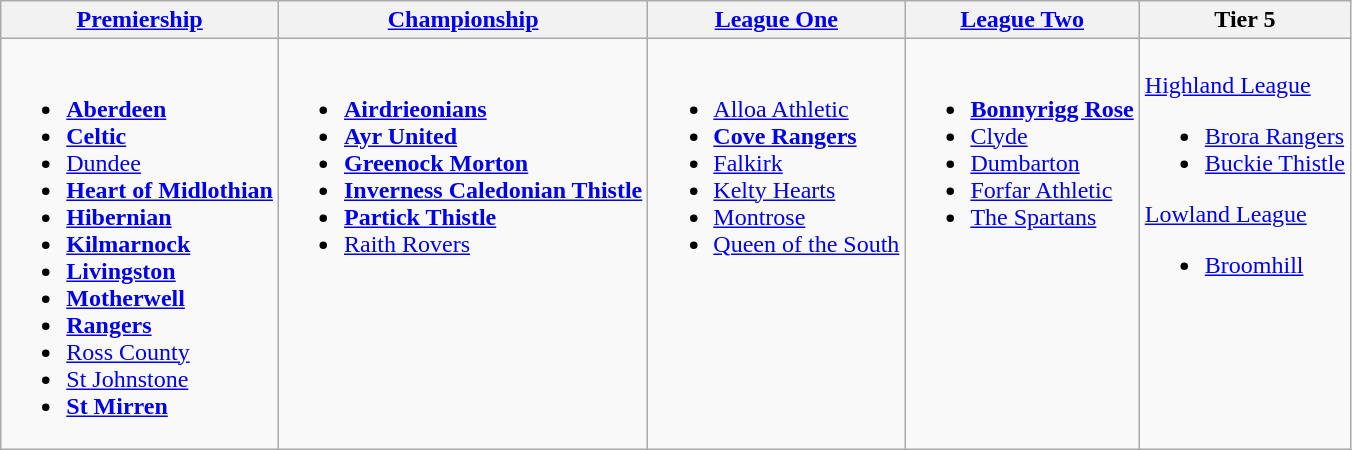<table class="wikitable" style="text-align:left">
<tr>
<th><a href='#'>Premiership</a></th>
<th><a href='#'>Championship</a></th>
<th><a href='#'>League One</a></th>
<th><a href='#'>League Two</a></th>
<th>Tier 5</th>
</tr>
<tr>
<td valign="top"><br><ul><li><strong><a href='#'>Aberdeen</a></strong></li><li><strong><a href='#'>Celtic</a></strong></li><li><a href='#'>Dundee</a></li><li><strong><a href='#'>Heart of Midlothian</a></strong></li><li><strong><a href='#'>Hibernian</a></strong></li><li><strong><a href='#'>Kilmarnock</a></strong></li><li><strong><a href='#'>Livingston</a></strong></li><li><strong><a href='#'>Motherwell</a></strong></li><li><strong><a href='#'>Rangers</a></strong></li><li><a href='#'>Ross County</a></li><li><a href='#'>St Johnstone</a></li><li><strong><a href='#'>St Mirren</a></strong></li></ul></td>
<td valign="top"><br><ul><li><strong><a href='#'>Airdrieonians</a></strong></li><li><strong><a href='#'>Ayr United</a></strong></li><li><strong><a href='#'>Greenock Morton</a></strong></li><li><strong><a href='#'>Inverness Caledonian Thistle</a></strong></li><li><strong><a href='#'>Partick Thistle</a></strong></li><li><a href='#'>Raith Rovers</a></li></ul></td>
<td valign=top><br><ul><li><a href='#'>Alloa Athletic</a></li><li><strong><a href='#'>Cove Rangers</a></strong></li><li><a href='#'>Falkirk</a></li><li><a href='#'>Kelty Hearts</a></li><li><a href='#'>Montrose</a></li><li><a href='#'>Queen of the South</a></li></ul></td>
<td valign=top><br><ul><li><strong><a href='#'>Bonnyrigg Rose</a></strong></li><li><a href='#'>Clyde</a></li><li><a href='#'>Dumbarton</a></li><li><a href='#'>Forfar Athletic</a></li><li><a href='#'>The Spartans</a></li></ul></td>
<td valign=top><br><a href='#'>Highland League</a><ul><li><a href='#'>Brora Rangers</a></li><li><a href='#'>Buckie Thistle</a></li></ul><a href='#'>Lowland League</a><ul><li><a href='#'>Broomhill</a></li></ul></td>
</tr>
</table>
